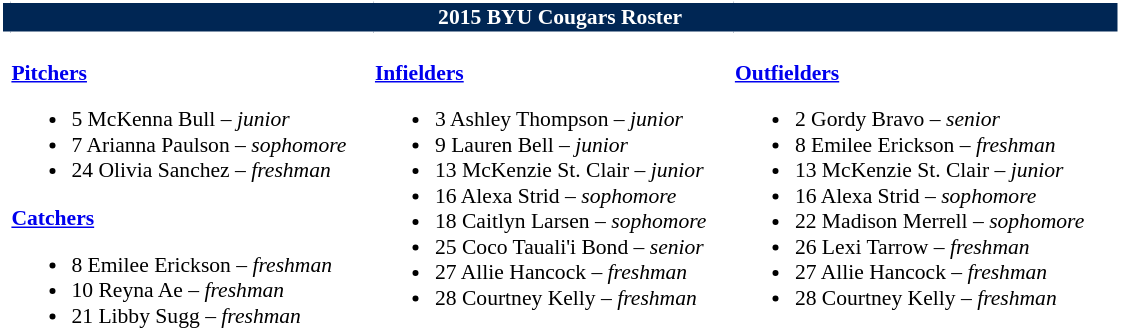<table class="toccolours" style="border-collapse:collapse; font-size:90%;">
<tr>
<td colspan="7" style="background:#002654; color:#FFFFFF; border:2px solid #FFFFFF; text-align:center;"><strong>2015 BYU Cougars Roster</strong></td>
</tr>
<tr>
</tr>
<tr>
<td width="03"> </td>
<td valign="top"><br><strong><a href='#'>Pitchers</a></strong><ul><li>5 McKenna Bull – <em>junior</em></li><li>7 Arianna Paulson – <em>sophomore</em></li><li>24 Olivia Sanchez – <em>freshman</em></li></ul><strong><a href='#'>Catchers</a></strong><ul><li>8 Emilee Erickson – <em>freshman</em></li><li>10 Reyna Ae – <em>freshman</em></li><li>21 Libby Sugg – <em>freshman</em></li></ul></td>
<td width="15"> </td>
<td valign="top"><br><strong><a href='#'>Infielders</a></strong><ul><li>3 Ashley Thompson – <em>junior</em></li><li>9 Lauren Bell – <em>junior</em></li><li>13 McKenzie St. Clair – <em>junior</em></li><li>16 Alexa Strid – <em>sophomore</em></li><li>18 Caitlyn Larsen – <em>sophomore</em></li><li>25 Coco Tauali'i Bond – <em>senior</em></li><li>27 Allie Hancock – <em>freshman</em></li><li>28 Courtney Kelly – <em>freshman</em></li></ul></td>
<td width="15"> </td>
<td valign="top"><br><strong><a href='#'>Outfielders</a></strong><ul><li>2 Gordy Bravo – <em>senior</em></li><li>8 Emilee Erickson – <em>freshman</em></li><li>13 McKenzie St. Clair – <em>junior</em></li><li>16 Alexa Strid – <em>sophomore</em></li><li>22 Madison Merrell – <em>sophomore</em></li><li>26 Lexi Tarrow – <em>freshman</em></li><li>27 Allie Hancock – <em>freshman</em></li><li>28 Courtney Kelly – <em>freshman</em></li></ul></td>
<td width="20"> </td>
</tr>
</table>
